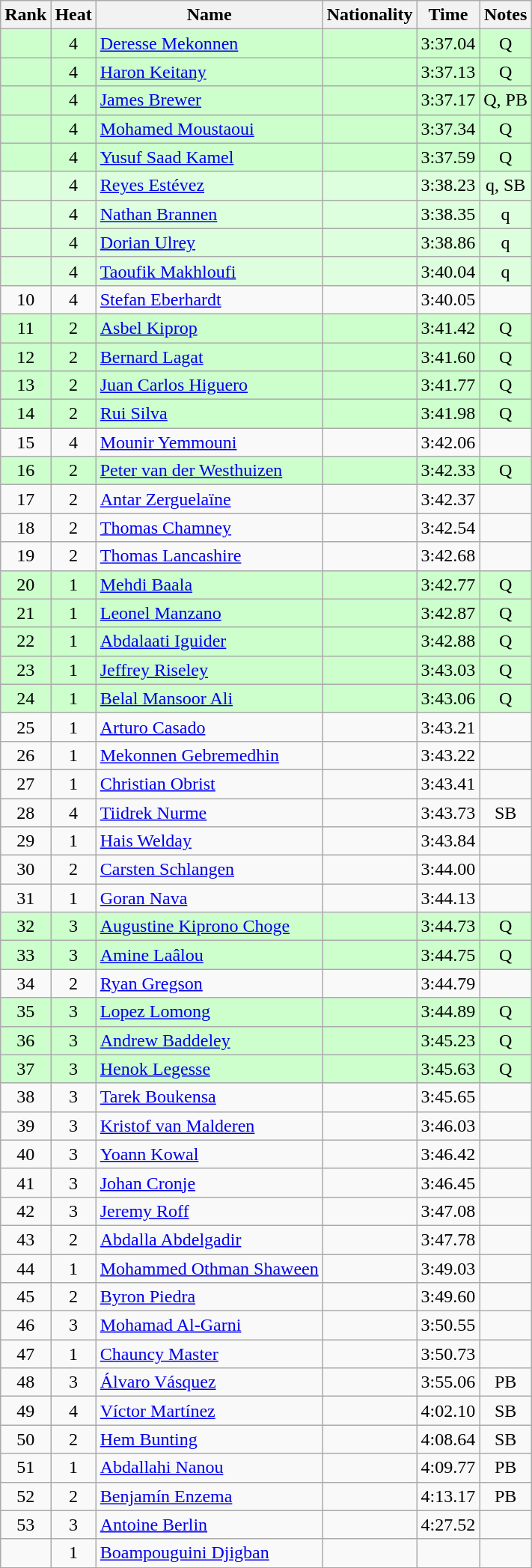<table class="wikitable sortable" style="text-align:center">
<tr>
<th>Rank</th>
<th>Heat</th>
<th>Name</th>
<th>Nationality</th>
<th>Time</th>
<th>Notes</th>
</tr>
<tr bgcolor=ccffcc>
<td></td>
<td>4</td>
<td align=left><a href='#'>Deresse Mekonnen</a></td>
<td align=left></td>
<td>3:37.04</td>
<td>Q</td>
</tr>
<tr bgcolor=ccffcc>
<td></td>
<td>4</td>
<td align=left><a href='#'>Haron Keitany</a></td>
<td align=left></td>
<td>3:37.13</td>
<td>Q</td>
</tr>
<tr bgcolor=ccffcc>
<td></td>
<td>4</td>
<td align=left><a href='#'>James Brewer</a></td>
<td align=left></td>
<td>3:37.17</td>
<td>Q, PB</td>
</tr>
<tr bgcolor=ccffcc>
<td></td>
<td>4</td>
<td align=left><a href='#'>Mohamed Moustaoui</a></td>
<td align=left></td>
<td>3:37.34</td>
<td>Q</td>
</tr>
<tr bgcolor=ccffcc>
<td></td>
<td>4</td>
<td align=left><a href='#'>Yusuf Saad Kamel</a></td>
<td align=left></td>
<td>3:37.59</td>
<td>Q</td>
</tr>
<tr bgcolor=ddffdd>
<td></td>
<td>4</td>
<td align=left><a href='#'>Reyes Estévez</a></td>
<td align=left></td>
<td>3:38.23</td>
<td>q, SB</td>
</tr>
<tr bgcolor=ddffdd>
<td></td>
<td>4</td>
<td align=left><a href='#'>Nathan Brannen</a></td>
<td align=left></td>
<td>3:38.35</td>
<td>q</td>
</tr>
<tr bgcolor=ddffdd>
<td></td>
<td>4</td>
<td align=left><a href='#'>Dorian Ulrey</a></td>
<td align=left></td>
<td>3:38.86</td>
<td>q</td>
</tr>
<tr bgcolor=ddffdd>
<td></td>
<td>4</td>
<td align=left><a href='#'>Taoufik Makhloufi</a></td>
<td align=left></td>
<td>3:40.04</td>
<td>q</td>
</tr>
<tr>
<td>10</td>
<td>4</td>
<td align=left><a href='#'>Stefan Eberhardt</a></td>
<td align=left></td>
<td>3:40.05</td>
<td></td>
</tr>
<tr bgcolor=ccffcc>
<td>11</td>
<td>2</td>
<td align=left><a href='#'>Asbel Kiprop</a></td>
<td align=left></td>
<td>3:41.42</td>
<td>Q</td>
</tr>
<tr bgcolor=ccffcc>
<td>12</td>
<td>2</td>
<td align=left><a href='#'>Bernard Lagat</a></td>
<td align=left></td>
<td>3:41.60</td>
<td>Q</td>
</tr>
<tr bgcolor=ccffcc>
<td>13</td>
<td>2</td>
<td align=left><a href='#'>Juan Carlos Higuero</a></td>
<td align=left></td>
<td>3:41.77</td>
<td>Q</td>
</tr>
<tr bgcolor=ccffcc>
<td>14</td>
<td>2</td>
<td align=left><a href='#'>Rui Silva</a></td>
<td align=left></td>
<td>3:41.98</td>
<td>Q</td>
</tr>
<tr>
<td>15</td>
<td>4</td>
<td align=left><a href='#'>Mounir Yemmouni</a></td>
<td align=left></td>
<td>3:42.06</td>
<td></td>
</tr>
<tr bgcolor=ccffcc>
<td>16</td>
<td>2</td>
<td align=left><a href='#'>Peter van der Westhuizen</a></td>
<td align=left></td>
<td>3:42.33</td>
<td>Q</td>
</tr>
<tr>
<td>17</td>
<td>2</td>
<td align=left><a href='#'>Antar Zerguelaïne</a></td>
<td align=left></td>
<td>3:42.37</td>
<td></td>
</tr>
<tr>
<td>18</td>
<td>2</td>
<td align=left><a href='#'>Thomas Chamney</a></td>
<td align=left></td>
<td>3:42.54</td>
<td></td>
</tr>
<tr>
<td>19</td>
<td>2</td>
<td align=left><a href='#'>Thomas Lancashire</a></td>
<td align=left></td>
<td>3:42.68</td>
<td></td>
</tr>
<tr bgcolor=ccffcc>
<td>20</td>
<td>1</td>
<td align=left><a href='#'>Mehdi Baala</a></td>
<td align=left></td>
<td>3:42.77</td>
<td>Q</td>
</tr>
<tr bgcolor=ccffcc>
<td>21</td>
<td>1</td>
<td align=left><a href='#'>Leonel Manzano</a></td>
<td align=left></td>
<td>3:42.87</td>
<td>Q</td>
</tr>
<tr bgcolor=ccffcc>
<td>22</td>
<td>1</td>
<td align=left><a href='#'>Abdalaati Iguider</a></td>
<td align=left></td>
<td>3:42.88</td>
<td>Q</td>
</tr>
<tr bgcolor=ccffcc>
<td>23</td>
<td>1</td>
<td align=left><a href='#'>Jeffrey Riseley</a></td>
<td align=left></td>
<td>3:43.03</td>
<td>Q</td>
</tr>
<tr bgcolor=ccffcc>
<td>24</td>
<td>1</td>
<td align=left><a href='#'>Belal Mansoor Ali</a></td>
<td align=left></td>
<td>3:43.06</td>
<td>Q</td>
</tr>
<tr>
<td>25</td>
<td>1</td>
<td align=left><a href='#'>Arturo Casado</a></td>
<td align=left></td>
<td>3:43.21</td>
<td></td>
</tr>
<tr>
<td>26</td>
<td>1</td>
<td align=left><a href='#'>Mekonnen Gebremedhin</a></td>
<td align=left></td>
<td>3:43.22</td>
<td></td>
</tr>
<tr>
<td>27</td>
<td>1</td>
<td align=left><a href='#'>Christian Obrist</a></td>
<td align=left></td>
<td>3:43.41</td>
<td></td>
</tr>
<tr>
<td>28</td>
<td>4</td>
<td align=left><a href='#'>Tiidrek Nurme</a></td>
<td align=left></td>
<td>3:43.73</td>
<td>SB</td>
</tr>
<tr>
<td>29</td>
<td>1</td>
<td align=left><a href='#'>Hais Welday</a></td>
<td align=left></td>
<td>3:43.84</td>
<td></td>
</tr>
<tr>
<td>30</td>
<td>2</td>
<td align=left><a href='#'>Carsten Schlangen</a></td>
<td align=left></td>
<td>3:44.00</td>
<td></td>
</tr>
<tr>
<td>31</td>
<td>1</td>
<td align=left><a href='#'>Goran Nava</a></td>
<td align=left></td>
<td>3:44.13</td>
<td></td>
</tr>
<tr bgcolor=ccffcc>
<td>32</td>
<td>3</td>
<td align=left><a href='#'>Augustine Kiprono Choge</a></td>
<td align=left></td>
<td>3:44.73</td>
<td>Q</td>
</tr>
<tr bgcolor=ccffcc>
<td>33</td>
<td>3</td>
<td align=left><a href='#'>Amine Laâlou</a></td>
<td align=left></td>
<td>3:44.75</td>
<td>Q</td>
</tr>
<tr>
<td>34</td>
<td>2</td>
<td align=left><a href='#'>Ryan Gregson</a></td>
<td align=left></td>
<td>3:44.79</td>
<td></td>
</tr>
<tr bgcolor=ccffcc>
<td>35</td>
<td>3</td>
<td align=left><a href='#'>Lopez Lomong</a></td>
<td align=left></td>
<td>3:44.89</td>
<td>Q</td>
</tr>
<tr bgcolor=ccffcc>
<td>36</td>
<td>3</td>
<td align=left><a href='#'>Andrew Baddeley</a></td>
<td align=left></td>
<td>3:45.23</td>
<td>Q</td>
</tr>
<tr bgcolor=ccffcc>
<td>37</td>
<td>3</td>
<td align=left><a href='#'>Henok Legesse</a></td>
<td align=left></td>
<td>3:45.63</td>
<td>Q</td>
</tr>
<tr>
<td>38</td>
<td>3</td>
<td align=left><a href='#'>Tarek Boukensa</a></td>
<td align=left></td>
<td>3:45.65</td>
<td></td>
</tr>
<tr>
<td>39</td>
<td>3</td>
<td align=left><a href='#'>Kristof van Malderen</a></td>
<td align=left></td>
<td>3:46.03</td>
<td></td>
</tr>
<tr>
<td>40</td>
<td>3</td>
<td align=left><a href='#'>Yoann Kowal</a></td>
<td align=left></td>
<td>3:46.42</td>
<td></td>
</tr>
<tr>
<td>41</td>
<td>3</td>
<td align=left><a href='#'>Johan Cronje</a></td>
<td align=left></td>
<td>3:46.45</td>
<td></td>
</tr>
<tr>
<td>42</td>
<td>3</td>
<td align=left><a href='#'>Jeremy Roff</a></td>
<td align=left></td>
<td>3:47.08</td>
<td></td>
</tr>
<tr>
<td>43</td>
<td>2</td>
<td align=left><a href='#'>Abdalla Abdelgadir</a></td>
<td align=left></td>
<td>3:47.78</td>
<td></td>
</tr>
<tr>
<td>44</td>
<td>1</td>
<td align=left><a href='#'>Mohammed Othman Shaween</a></td>
<td align=left></td>
<td>3:49.03</td>
<td></td>
</tr>
<tr>
<td>45</td>
<td>2</td>
<td align=left><a href='#'>Byron Piedra</a></td>
<td align=left></td>
<td>3:49.60</td>
<td></td>
</tr>
<tr>
<td>46</td>
<td>3</td>
<td align=left><a href='#'>Mohamad Al-Garni</a></td>
<td align=left></td>
<td>3:50.55</td>
<td></td>
</tr>
<tr>
<td>47</td>
<td>1</td>
<td align=left><a href='#'>Chauncy Master</a></td>
<td align=left></td>
<td>3:50.73</td>
<td></td>
</tr>
<tr>
<td>48</td>
<td>3</td>
<td align=left><a href='#'>Álvaro Vásquez</a></td>
<td align=left></td>
<td>3:55.06</td>
<td>PB</td>
</tr>
<tr>
<td>49</td>
<td>4</td>
<td align=left><a href='#'>Víctor Martínez</a></td>
<td align=left></td>
<td>4:02.10</td>
<td>SB</td>
</tr>
<tr>
<td>50</td>
<td>2</td>
<td align=left><a href='#'>Hem Bunting</a></td>
<td align=left></td>
<td>4:08.64</td>
<td>SB</td>
</tr>
<tr>
<td>51</td>
<td>1</td>
<td align=left><a href='#'>Abdallahi Nanou</a></td>
<td align=left></td>
<td>4:09.77</td>
<td>PB</td>
</tr>
<tr>
<td>52</td>
<td>2</td>
<td align=left><a href='#'>Benjamín Enzema</a></td>
<td align=left></td>
<td>4:13.17</td>
<td>PB</td>
</tr>
<tr>
<td>53</td>
<td>3</td>
<td align=left><a href='#'>Antoine Berlin</a></td>
<td align=left></td>
<td>4:27.52</td>
<td></td>
</tr>
<tr>
<td></td>
<td>1</td>
<td align=left><a href='#'>Boampouguini Djigban</a></td>
<td align=left></td>
<td></td>
<td></td>
</tr>
</table>
